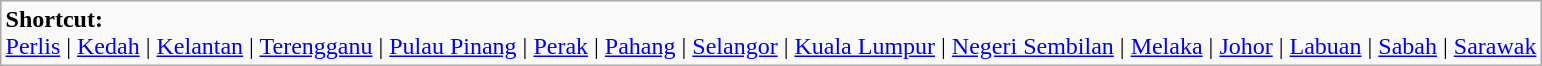<table border="0" class="wikitable" style="margin: 0 auto;" align=center>
<tr>
<td><strong>Shortcut:</strong><br><a href='#'>Perlis</a> | <a href='#'>Kedah</a> | <a href='#'>Kelantan</a> | <a href='#'>Terengganu</a> | <a href='#'>Pulau Pinang</a> | <a href='#'>Perak</a> | <a href='#'>Pahang</a> | <a href='#'>Selangor</a> | <a href='#'>Kuala Lumpur</a>  | <a href='#'>Negeri Sembilan</a> | <a href='#'>Melaka</a> | <a href='#'>Johor</a> | <a href='#'>Labuan</a> | <a href='#'>Sabah</a> | <a href='#'>Sarawak</a></td>
</tr>
</table>
